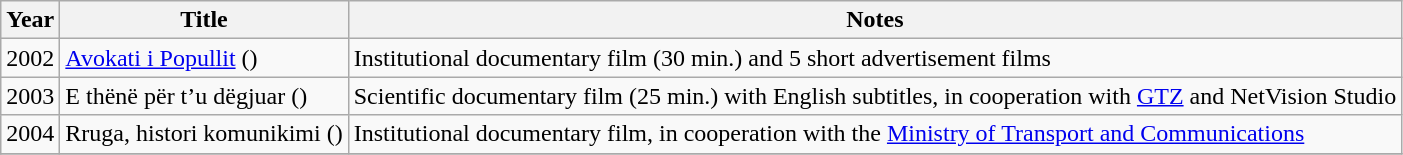<table class="wikitable">
<tr>
<th>Year</th>
<th>Title</th>
<th>Notes</th>
</tr>
<tr>
<td>2002</td>
<td><a href='#'>Avokati i Popullit</a> ()</td>
<td>Institutional documentary film (30 min.) and 5 short advertisement films</td>
</tr>
<tr>
<td>2003</td>
<td>E thënë për t’u dëgjuar ()</td>
<td>Scientific documentary film (25 min.) with English subtitles, in cooperation with <a href='#'>GTZ</a> and NetVision Studio</td>
</tr>
<tr>
<td>2004</td>
<td>Rruga, histori komunikimi ()</td>
<td>Institutional documentary film, in cooperation with the <a href='#'>Ministry of Transport and Communications</a></td>
</tr>
<tr>
</tr>
</table>
